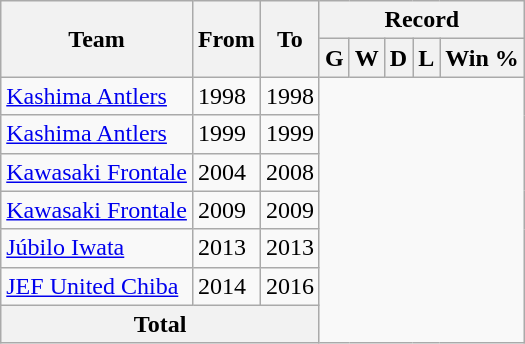<table class="wikitable" style="text-align: center">
<tr>
<th rowspan="2">Team</th>
<th rowspan="2">From</th>
<th rowspan="2">To</th>
<th colspan="5">Record</th>
</tr>
<tr>
<th>G</th>
<th>W</th>
<th>D</th>
<th>L</th>
<th>Win %</th>
</tr>
<tr>
<td align="left"><a href='#'>Kashima Antlers</a></td>
<td align="left">1998</td>
<td align="left">1998<br></td>
</tr>
<tr>
<td align="left"><a href='#'>Kashima Antlers</a></td>
<td align="left">1999</td>
<td align="left">1999<br></td>
</tr>
<tr>
<td align="left"><a href='#'>Kawasaki Frontale</a></td>
<td align="left">2004</td>
<td align="left">2008<br></td>
</tr>
<tr>
<td align="left"><a href='#'>Kawasaki Frontale</a></td>
<td align="left">2009</td>
<td align="left">2009<br></td>
</tr>
<tr>
<td align="left"><a href='#'>Júbilo Iwata</a></td>
<td align="left">2013</td>
<td align="left">2013<br></td>
</tr>
<tr>
<td align="left"><a href='#'>JEF United Chiba</a></td>
<td align="left">2014</td>
<td align="left">2016<br></td>
</tr>
<tr>
<th colspan="3">Total<br></th>
</tr>
</table>
